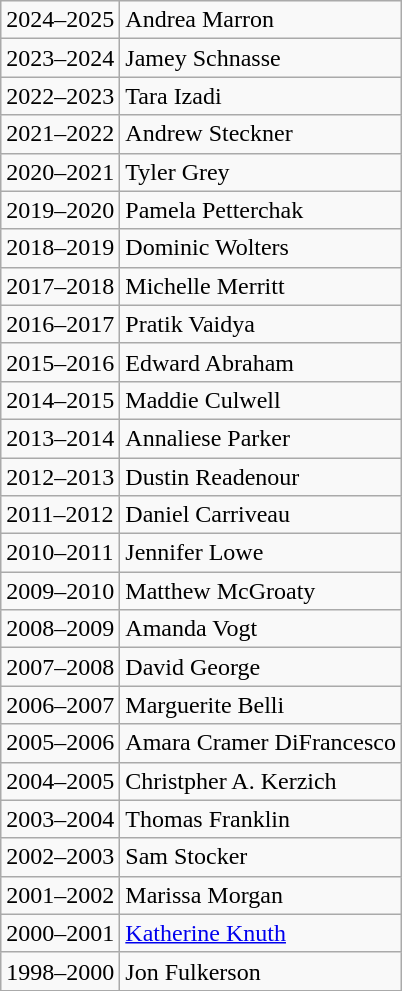<table class="wikitable">
<tr>
<td>2024–2025</td>
<td>Andrea Marron</td>
</tr>
<tr>
<td>2023–2024</td>
<td>Jamey Schnasse</td>
</tr>
<tr>
<td>2022–2023</td>
<td>Tara Izadi</td>
</tr>
<tr>
<td>2021–2022</td>
<td>Andrew Steckner</td>
</tr>
<tr>
<td>2020–2021</td>
<td>Tyler Grey</td>
</tr>
<tr>
<td>2019–2020</td>
<td>Pamela Petterchak</td>
</tr>
<tr>
<td>2018–2019</td>
<td>Dominic Wolters</td>
</tr>
<tr>
<td>2017–2018</td>
<td>Michelle Merritt</td>
</tr>
<tr>
<td>2016–2017</td>
<td>Pratik Vaidya</td>
</tr>
<tr>
<td>2015–2016</td>
<td>Edward Abraham</td>
</tr>
<tr>
<td>2014–2015</td>
<td>Maddie Culwell</td>
</tr>
<tr>
<td>2013–2014</td>
<td>Annaliese Parker</td>
</tr>
<tr>
<td>2012–2013</td>
<td>Dustin Readenour</td>
</tr>
<tr>
<td>2011–2012</td>
<td>Daniel Carriveau</td>
</tr>
<tr>
<td>2010–2011</td>
<td>Jennifer Lowe</td>
</tr>
<tr>
<td>2009–2010</td>
<td>Matthew McGroaty</td>
</tr>
<tr>
<td>2008–2009</td>
<td>Amanda Vogt</td>
</tr>
<tr>
<td>2007–2008</td>
<td>David George</td>
</tr>
<tr>
<td>2006–2007</td>
<td>Marguerite Belli</td>
</tr>
<tr>
<td>2005–2006</td>
<td>Amara Cramer DiFrancesco</td>
</tr>
<tr>
<td>2004–2005</td>
<td>Christpher A. Kerzich</td>
</tr>
<tr>
<td>2003–2004</td>
<td>Thomas Franklin</td>
</tr>
<tr>
<td>2002–2003</td>
<td>Sam Stocker</td>
</tr>
<tr>
<td>2001–2002</td>
<td>Marissa Morgan</td>
</tr>
<tr>
<td>2000–2001</td>
<td><a href='#'>Katherine Knuth</a></td>
</tr>
<tr>
<td>1998–2000</td>
<td>Jon Fulkerson</td>
</tr>
</table>
